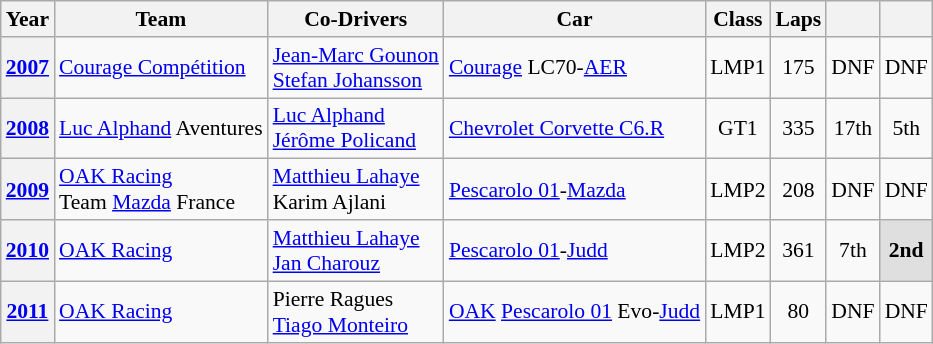<table class="wikitable" style="text-align:center; font-size:90%">
<tr>
<th>Year</th>
<th>Team</th>
<th>Co-Drivers</th>
<th>Car</th>
<th>Class</th>
<th>Laps</th>
<th></th>
<th></th>
</tr>
<tr>
<th><a href='#'>2007</a></th>
<td align="left" nowrap> <a href='#'>Courage Compétition</a></td>
<td align="left" nowrap> <a href='#'>Jean-Marc Gounon</a><br> <a href='#'>Stefan Johansson</a></td>
<td align="left" nowrap><a href='#'>Courage</a> LC70-<a href='#'>AER</a></td>
<td>LMP1</td>
<td>175</td>
<td>DNF</td>
<td>DNF</td>
</tr>
<tr>
<th><a href='#'>2008</a></th>
<td align="left" nowrap> <a href='#'>Luc Alphand</a> Aventures</td>
<td align="left" nowrap> <a href='#'>Luc Alphand</a><br> <a href='#'>Jérôme Policand</a></td>
<td align="left" nowrap><a href='#'>Chevrolet Corvette C6.R</a></td>
<td>GT1</td>
<td>335</td>
<td>17th</td>
<td>5th</td>
</tr>
<tr>
<th><a href='#'>2009</a></th>
<td align="left" nowrap> <a href='#'>OAK Racing</a><br> Team <a href='#'>Mazda</a> France</td>
<td align="left" nowrap> <a href='#'>Matthieu Lahaye</a><br> Karim Ajlani</td>
<td align="left" nowrap><a href='#'>Pescarolo 01</a>-<a href='#'>Mazda</a></td>
<td>LMP2</td>
<td>208</td>
<td>DNF</td>
<td>DNF</td>
</tr>
<tr>
<th><a href='#'>2010</a></th>
<td align="left" nowrap> <a href='#'>OAK Racing</a></td>
<td align="left" nowrap> <a href='#'>Matthieu Lahaye</a><br> <a href='#'>Jan Charouz</a></td>
<td align="left" nowrap><a href='#'>Pescarolo 01</a>-<a href='#'>Judd</a></td>
<td>LMP2</td>
<td>361</td>
<td>7th</td>
<td style="background:#DFDFDF;"><strong>2nd</strong></td>
</tr>
<tr>
<th><a href='#'>2011</a></th>
<td align="left" nowrap> <a href='#'>OAK Racing</a></td>
<td align="left" nowrap> Pierre Ragues<br> <a href='#'>Tiago Monteiro</a></td>
<td align="left" nowrap><a href='#'>OAK</a> <a href='#'>Pescarolo 01</a> Evo-<a href='#'>Judd</a></td>
<td>LMP1</td>
<td>80</td>
<td>DNF</td>
<td>DNF</td>
</tr>
</table>
